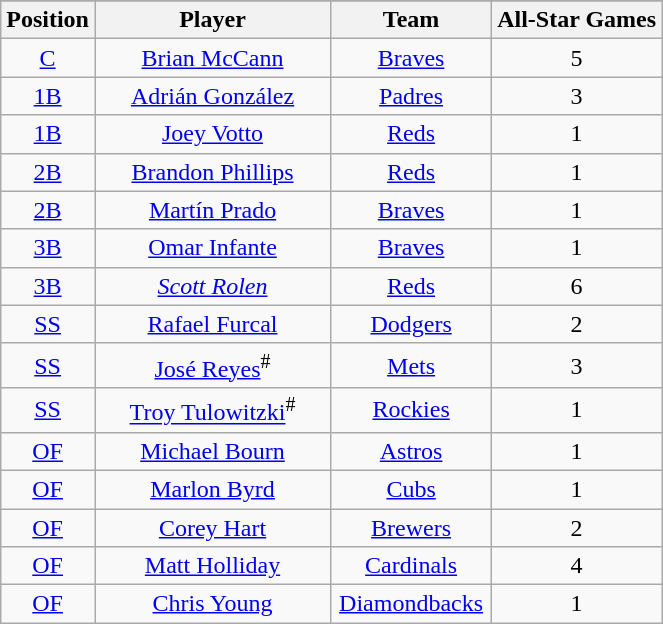<table class="wikitable" style="text-align:center;">
<tr>
</tr>
<tr>
<th>Position</th>
<th style="width:150px;">Player</th>
<th style="width:100px;">Team</th>
<th>All-Star Games</th>
</tr>
<tr>
<td><a href='#'>C</a></td>
<td><a href='#'>Brian McCann</a></td>
<td><a href='#'>Braves</a></td>
<td>5</td>
</tr>
<tr>
<td><a href='#'>1B</a></td>
<td><a href='#'>Adrián González</a></td>
<td><a href='#'>Padres</a></td>
<td>3</td>
</tr>
<tr>
<td><a href='#'>1B</a></td>
<td><a href='#'>Joey Votto</a></td>
<td><a href='#'>Reds</a></td>
<td>1</td>
</tr>
<tr>
<td><a href='#'>2B</a></td>
<td><a href='#'>Brandon Phillips</a></td>
<td><a href='#'>Reds</a></td>
<td>1</td>
</tr>
<tr>
<td><a href='#'>2B</a></td>
<td><a href='#'>Martín Prado</a></td>
<td><a href='#'>Braves</a></td>
<td>1</td>
</tr>
<tr>
<td><a href='#'>3B</a></td>
<td><a href='#'>Omar Infante</a></td>
<td><a href='#'>Braves</a></td>
<td>1</td>
</tr>
<tr>
<td><a href='#'>3B</a></td>
<td><em><a href='#'>Scott Rolen</a></em></td>
<td><a href='#'>Reds</a></td>
<td>6</td>
</tr>
<tr>
<td><a href='#'>SS</a></td>
<td><a href='#'>Rafael Furcal</a></td>
<td><a href='#'>Dodgers</a></td>
<td>2</td>
</tr>
<tr>
<td><a href='#'>SS</a></td>
<td><a href='#'>José Reyes</a><sup>#</sup></td>
<td><a href='#'>Mets</a></td>
<td>3</td>
</tr>
<tr>
<td><a href='#'>SS</a></td>
<td><a href='#'>Troy Tulowitzki</a><sup>#</sup></td>
<td><a href='#'>Rockies</a></td>
<td>1</td>
</tr>
<tr>
<td><a href='#'>OF</a></td>
<td><a href='#'>Michael Bourn</a></td>
<td><a href='#'>Astros</a></td>
<td>1</td>
</tr>
<tr>
<td><a href='#'>OF</a></td>
<td><a href='#'>Marlon Byrd</a></td>
<td><a href='#'>Cubs</a></td>
<td>1</td>
</tr>
<tr>
<td><a href='#'>OF</a></td>
<td><a href='#'>Corey Hart</a></td>
<td><a href='#'>Brewers</a></td>
<td>2</td>
</tr>
<tr>
<td><a href='#'>OF</a></td>
<td><a href='#'>Matt Holliday</a></td>
<td><a href='#'>Cardinals</a></td>
<td>4</td>
</tr>
<tr>
<td><a href='#'>OF</a></td>
<td><a href='#'>Chris Young</a></td>
<td><a href='#'>Diamondbacks</a></td>
<td>1</td>
</tr>
</table>
